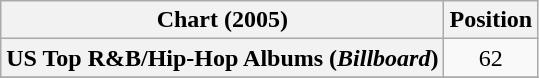<table class="wikitable sortable plainrowheaders" style="text-align:center">
<tr>
<th scope="col">Chart (2005)</th>
<th scope="col">Position</th>
</tr>
<tr>
<th scope="row">US Top R&B/Hip-Hop Albums (<em>Billboard</em>)</th>
<td style="text-align:center;">62</td>
</tr>
<tr>
</tr>
</table>
